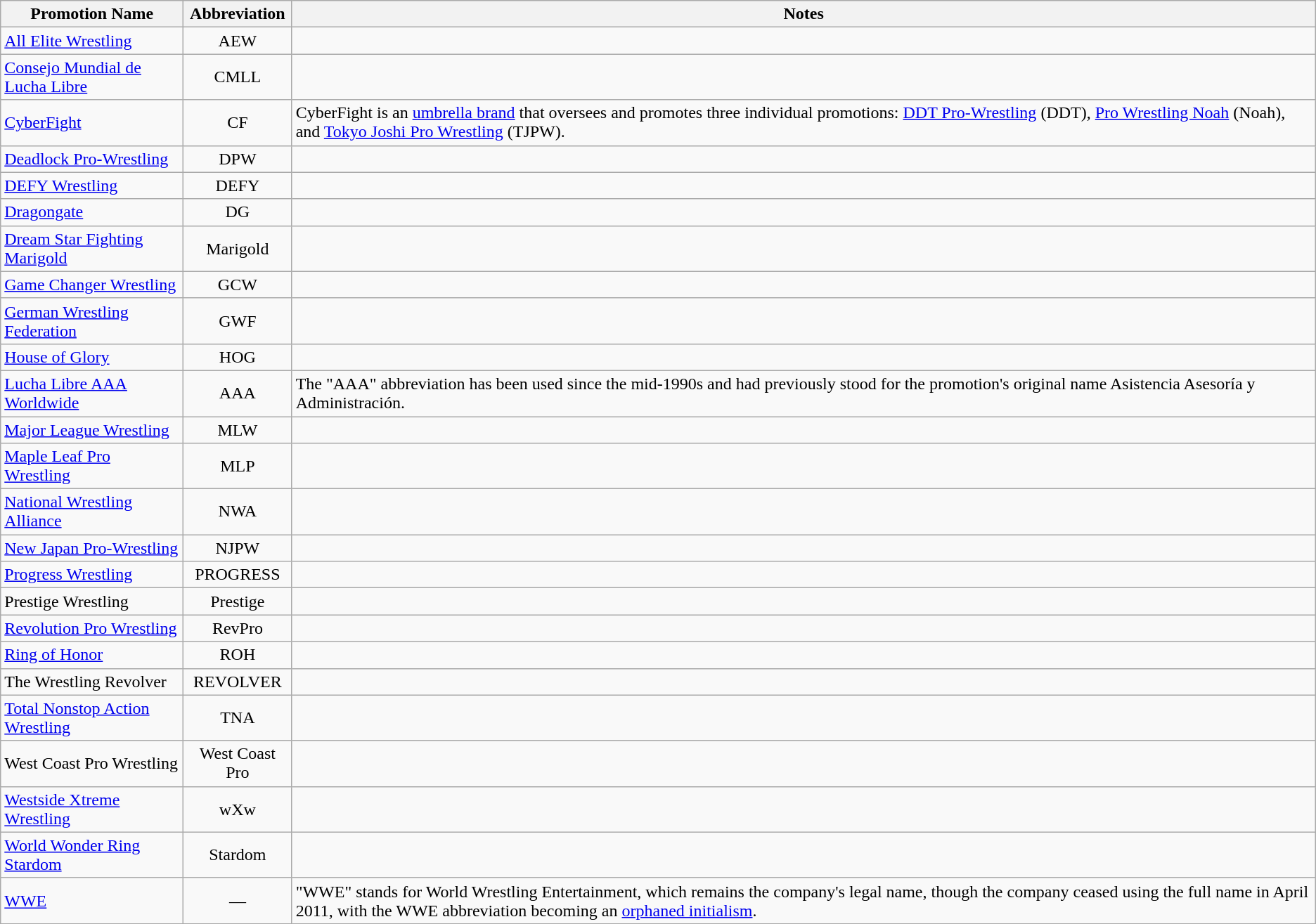<table class="wikitable">
<tr>
<th>Promotion Name</th>
<th>Abbreviation</th>
<th>Notes</th>
</tr>
<tr>
<td><a href='#'>All Elite Wrestling</a></td>
<td style="text-align: center;">AEW</td>
<td></td>
</tr>
<tr>
<td><a href='#'>Consejo Mundial de Lucha Libre</a></td>
<td style="text-align: center;">CMLL</td>
<td></td>
</tr>
<tr>
<td><a href='#'>CyberFight</a></td>
<td style="text-align: center;">CF</td>
<td>CyberFight is an <a href='#'>umbrella brand</a> that oversees and promotes three individual promotions: <a href='#'>DDT Pro-Wrestling</a> (DDT), <a href='#'>Pro Wrestling Noah</a> (Noah), and <a href='#'>Tokyo Joshi Pro Wrestling</a> (TJPW).</td>
</tr>
<tr>
<td><a href='#'>Deadlock Pro-Wrestling</a></td>
<td style="text-align: center;">DPW</td>
<td></td>
</tr>
<tr>
<td><a href='#'>DEFY Wrestling</a></td>
<td style="text-align: center;">DEFY</td>
<td></td>
</tr>
<tr>
<td><a href='#'>Dragongate</a></td>
<td style="text-align: center;">DG</td>
<td></td>
</tr>
<tr>
<td><a href='#'>Dream Star Fighting Marigold</a></td>
<td style="text-align: center;">Marigold</td>
<td></td>
</tr>
<tr>
<td><a href='#'>Game Changer Wrestling</a></td>
<td style="text-align: center;">GCW</td>
<td></td>
</tr>
<tr>
<td><a href='#'>German Wrestling Federation</a></td>
<td style="text-align: center;">GWF</td>
<td></td>
</tr>
<tr>
<td><a href='#'>House of Glory</a></td>
<td style="text-align: center;">HOG</td>
<td></td>
</tr>
<tr>
<td><a href='#'>Lucha Libre AAA Worldwide</a></td>
<td style="text-align: center;">AAA</td>
<td>The "AAA" abbreviation has been used since the mid-1990s and had previously stood for the promotion's original name Asistencia Asesoría y Administración.</td>
</tr>
<tr>
<td><a href='#'>Major League Wrestling</a></td>
<td style="text-align: center;">MLW</td>
<td></td>
</tr>
<tr>
<td><a href='#'>Maple Leaf Pro Wrestling</a></td>
<td style="text-align: center;">MLP</td>
<td></td>
</tr>
<tr>
<td><a href='#'>National Wrestling Alliance</a></td>
<td style="text-align: center;">NWA</td>
<td></td>
</tr>
<tr>
<td><a href='#'>New Japan Pro-Wrestling</a></td>
<td style="text-align: center;">NJPW</td>
<td></td>
</tr>
<tr>
<td><a href='#'>Progress Wrestling</a></td>
<td style="text-align: center;">PROGRESS</td>
<td></td>
</tr>
<tr>
<td>Prestige Wrestling</td>
<td style="text-align: center;">Prestige</td>
<td></td>
</tr>
<tr>
<td><a href='#'>Revolution Pro Wrestling</a></td>
<td style="text-align: center;">RevPro</td>
<td></td>
</tr>
<tr>
<td><a href='#'>Ring of Honor</a></td>
<td style="text-align: center;">ROH</td>
<td></td>
</tr>
<tr>
<td>The Wrestling Revolver</td>
<td style="text-align: center;">REVOLVER</td>
<td></td>
</tr>
<tr>
<td><a href='#'>Total Nonstop Action Wrestling</a></td>
<td style="text-align: center;">TNA</td>
<td></td>
</tr>
<tr>
<td>West Coast Pro Wrestling</td>
<td style="text-align: center;">West Coast Pro</td>
<td></td>
</tr>
<tr>
<td><a href='#'>Westside Xtreme Wrestling</a></td>
<td style="text-align: center;">wXw</td>
<td></td>
</tr>
<tr>
<td><a href='#'>World Wonder Ring Stardom</a></td>
<td style="text-align: center;">Stardom</td>
<td></td>
</tr>
<tr>
<td><a href='#'>WWE</a></td>
<td style="text-align: center;">—</td>
<td>"WWE" stands for World Wrestling Entertainment, which remains the company's legal name, though the company ceased using the full name in April 2011, with the WWE abbreviation becoming an <a href='#'>orphaned initialism</a>.<br></td>
</tr>
</table>
